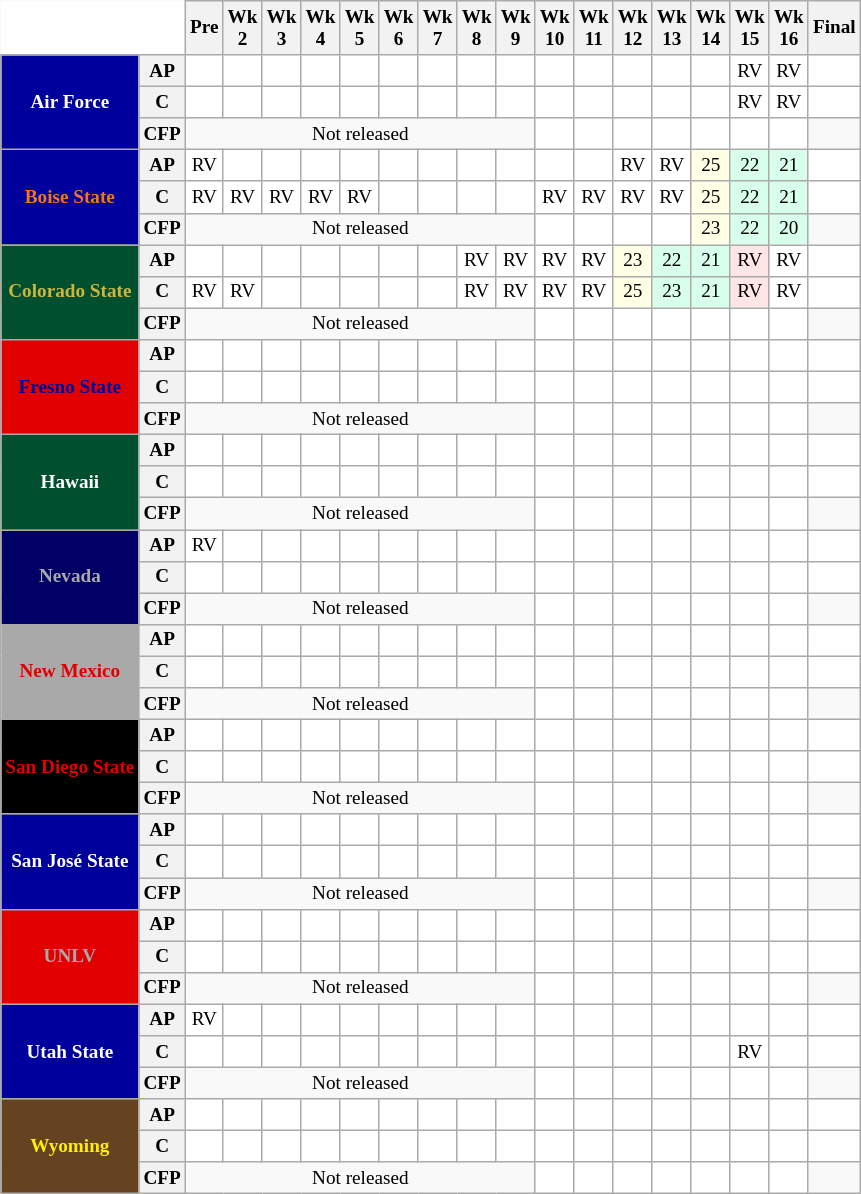<table class="wikitable" style="white-space:nowrap;font-size:80%;">
<tr>
<th colspan=2 style="background:white; border-top-style:hidden; border-left-style:hidden;"> </th>
<th>Pre</th>
<th>Wk<br>2</th>
<th>Wk<br>3</th>
<th>Wk<br>4</th>
<th>Wk<br>5</th>
<th>Wk<br>6</th>
<th>Wk<br>7</th>
<th>Wk<br>8</th>
<th>Wk<br>9</th>
<th>Wk<br>10</th>
<th>Wk<br>11</th>
<th>Wk<br>12</th>
<th>Wk<br>13</th>
<th>Wk<br>14</th>
<th>Wk<br>15</th>
<th>Wk<br>16</th>
<th>Final</th>
</tr>
<tr style="text-align:center;">
<th rowspan=3 style="background:#00009c; color:#fff;">Air Force</th>
<th>AP</th>
<td style="background:#FFF;"></td>
<td style="background:#FFF;"></td>
<td style="background:#FFF;"></td>
<td style="background:#FFF;"></td>
<td style="background:#FFF;"></td>
<td style="background:#FFF;"></td>
<td style="background:#FFF;"></td>
<td style="background:#FFF;"></td>
<td style="background:#FFF;"></td>
<td style="background:#FFF;"></td>
<td style="background:#FFF;"></td>
<td style="background:#FFF;"></td>
<td style="background:#FFF;"></td>
<td style="background:#FFF;"></td>
<td style="background:#FFF;">RV</td>
<td style="background:#FFF;">RV</td>
<td style="background:#FFF;"></td>
</tr>
<tr style="text-align:center;">
<th>C</th>
<td style="background:#FFF;"></td>
<td style="background:#FFF;"></td>
<td style="background:#FFF;"></td>
<td style="background:#FFF;"></td>
<td style="background:#FFF;"></td>
<td style="background:#FFF;"></td>
<td style="background:#FFF;"></td>
<td style="background:#FFF;"></td>
<td style="background:#FFF;"></td>
<td style="background:#FFF;"></td>
<td style="background:#FFF;"></td>
<td style="background:#FFF;"></td>
<td style="background:#FFF;"></td>
<td style="background:#FFF;"></td>
<td style="background:#FFF;">RV</td>
<td style="background:#FFF;">RV</td>
<td style="background:#FFF;"></td>
</tr>
<tr style="text-align:center;">
<th>CFP</th>
<td colspan="9" style="text-align:center;">Not released</td>
<td style="background:#FFF;"></td>
<td style="background:#FFF;"></td>
<td style="background:#FFF;"></td>
<td style="background:#FFF;"></td>
<td style="background:#FFF;"></td>
<td style="background:#FFF;"></td>
<td style="background:#FFF;"></td>
<td></td>
</tr>
<tr style="text-align:center;">
<th rowspan=3 style="background:#00009C; color:#f47321;">Boise State</th>
<th>AP</th>
<td style="background:#FFF;">RV</td>
<td style="background:#FFF;"></td>
<td style="background:#FFF;"></td>
<td style="background:#FFF;"></td>
<td style="background:#FFF;"></td>
<td style="background:#FFF;"></td>
<td style="background:#FFF;"></td>
<td style="background:#FFF;"></td>
<td style="background:#FFF;"></td>
<td style="background:#FFF;"></td>
<td style="background:#FFF;"></td>
<td style="background:#FFF;">RV</td>
<td style="background:#FFF;">RV</td>
<td style="background:#ffffe6;">25</td>
<td style="background:#d8ffeb;">22</td>
<td style="background:#d8ffeb;">21</td>
<td style="background:#FFF;"></td>
</tr>
<tr style="text-align:center;">
<th>C</th>
<td style="background:#FFF;">RV</td>
<td style="background:#FFF;">RV</td>
<td style="background:#FFF;">RV</td>
<td style="background:#FFF;">RV</td>
<td style="background:#FFF;">RV</td>
<td style="background:#FFF;"></td>
<td style="background:#FFF;"></td>
<td style="background:#FFF;"></td>
<td style="background:#FFF;"></td>
<td style="background:#FFF;">RV</td>
<td style="background:#FFF;">RV</td>
<td style="background:#FFF;">RV</td>
<td style="background:#FFF;">RV</td>
<td style="background:#ffffe6;">25</td>
<td style="background:#d8ffeb;">22</td>
<td style="background:#d8ffeb;">21</td>
<td style="background:#FFF;"></td>
</tr>
<tr style="text-align:center;">
<th>CFP</th>
<td colspan="9" style="text-align:center;">Not released</td>
<td style="background:#FFF;"></td>
<td style="background:#FFF;"></td>
<td style="background:#FFF;"></td>
<td style="background:#FFF;"></td>
<td style="background:#ffffe6;">23</td>
<td style="background:#d8ffeb;">22</td>
<td style="background:#d8ffeb;">20</td>
<td></td>
</tr>
<tr style="text-align:center;">
<th rowspan=3 style="background:#005030; color:#CFB53B;">Colorado State</th>
<th>AP</th>
<td style="background:#FFF;"></td>
<td style="background:#FFF;"></td>
<td style="background:#FFF;"></td>
<td style="background:#FFF;"></td>
<td style="background:#FFF;"></td>
<td style="background:#FFF;"></td>
<td style="background:#FFF;"></td>
<td style="background:#FFF;">RV</td>
<td style="background:#FFF;">RV</td>
<td style="background:#FFF;">RV</td>
<td style="background:#FFF;">RV</td>
<td style="background:#ffffe6;">23</td>
<td style="background:#d8ffeb;">22</td>
<td style="background:#d8ffeb;">21</td>
<td style="background:#ffe6e6;">RV</td>
<td style="background:#FFF;">RV</td>
<td style="background:#FFF;"></td>
</tr>
<tr style="text-align:center;">
<th>C</th>
<td style="background:#FFF;">RV</td>
<td style="background:#FFF;">RV</td>
<td style="background:#FFF;"></td>
<td style="background:#FFF;"></td>
<td style="background:#FFF;"></td>
<td style="background:#FFF;"></td>
<td style="background:#FFF;"></td>
<td style="background:#FFF;">RV</td>
<td style="background:#FFF;">RV</td>
<td style="background:#FFF;">RV</td>
<td style="background:#FFF;">RV</td>
<td style="background:#ffffe6;">25</td>
<td style="background:#d8ffeb;">23</td>
<td style="background:#d8ffeb;">21</td>
<td style="background:#ffe6e6;">RV</td>
<td style="background:#FFF;">RV</td>
<td style="background:#FFF;"></td>
</tr>
<tr style="text-align:center;">
<th>CFP</th>
<td colspan="9" style="text-align:center;">Not released</td>
<td style="background:#FFF;"></td>
<td style="background:#FFF;"></td>
<td style="background:#FFF;"></td>
<td style="background:#FFF;"></td>
<td style="background:#FFF;"></td>
<td style="background:#FFF;"></td>
<td style="background:#FFF;"></td>
<td></td>
</tr>
<tr style="text-align:center;">
<th rowspan=3 style="background:#e00000; color:#00009C;">Fresno State</th>
<th>AP</th>
<td style="background:#FFF;"></td>
<td style="background:#FFF;"></td>
<td style="background:#FFF;"></td>
<td style="background:#FFF;"></td>
<td style="background:#FFF;"></td>
<td style="background:#FFF;"></td>
<td style="background:#FFF;"></td>
<td style="background:#FFF;"></td>
<td style="background:#FFF;"></td>
<td style="background:#FFF;"></td>
<td style="background:#FFF;"></td>
<td style="background:#FFF;"></td>
<td style="background:#FFF;"></td>
<td style="background:#FFF;"></td>
<td style="background:#FFF;"></td>
<td style="background:#FFF;"></td>
<td style="background:#FFF;"></td>
</tr>
<tr style="text-align:center;">
<th>C</th>
<td style="background:#FFF;"></td>
<td style="background:#FFF;"></td>
<td style="background:#FFF;"></td>
<td style="background:#FFF;"></td>
<td style="background:#FFF;"></td>
<td style="background:#FFF;"></td>
<td style="background:#FFF;"></td>
<td style="background:#FFF;"></td>
<td style="background:#FFF;"></td>
<td style="background:#FFF;"></td>
<td style="background:#FFF;"></td>
<td style="background:#FFF;"></td>
<td style="background:#FFF;"></td>
<td style="background:#FFF;"></td>
<td style="background:#FFF;"></td>
<td style="background:#FFF;"></td>
<td style="background:#FFF;"></td>
</tr>
<tr style="text-align:center;">
<th>CFP</th>
<td colspan="9" style="text-align:center;">Not released</td>
<td style="background:#FFF;"></td>
<td style="background:#FFF;"></td>
<td style="background:#FFF;"></td>
<td style="background:#FFF;"></td>
<td style="background:#FFF;"></td>
<td style="background:#FFF;"></td>
<td style="background:#FFF;"></td>
<td></td>
</tr>
<tr style="text-align:center;">
<th rowspan=3 style="background:#005030; color:#ffffff;">Hawaii</th>
<th>AP</th>
<td style="background:#FFF;"></td>
<td style="background:#FFF;"></td>
<td style="background:#FFF;"></td>
<td style="background:#FFF;"></td>
<td style="background:#FFF;"></td>
<td style="background:#FFF;"></td>
<td style="background:#FFF;"></td>
<td style="background:#FFF;"></td>
<td style="background:#FFF;"></td>
<td style="background:#FFF;"></td>
<td style="background:#FFF;"></td>
<td style="background:#FFF;"></td>
<td style="background:#FFF;"></td>
<td style="background:#FFF;"></td>
<td style="background:#FFF;"></td>
<td style="background:#FFF;"></td>
<td style="background:#FFF;"></td>
</tr>
<tr style="text-align:center;">
<th>C</th>
<td style="background:#FFF;"></td>
<td style="background:#FFF;"></td>
<td style="background:#FFF;"></td>
<td style="background:#FFF;"></td>
<td style="background:#FFF;"></td>
<td style="background:#FFF;"></td>
<td style="background:#FFF;"></td>
<td style="background:#FFF;"></td>
<td style="background:#FFF;"></td>
<td style="background:#FFF;"></td>
<td style="background:#FFF;"></td>
<td style="background:#FFF;"></td>
<td style="background:#FFF;"></td>
<td style="background:#FFF;"></td>
<td style="background:#FFF;"></td>
<td style="background:#FFF;"></td>
<td style="background:#FFF;"></td>
</tr>
<tr style="text-align:center;">
<th>CFP</th>
<td colspan="9" style="text-align:center;">Not released</td>
<td style="background:#FFF;"></td>
<td style="background:#FFF;"></td>
<td style="background:#FFF;"></td>
<td style="background:#FFF;"></td>
<td style="background:#FFF;"></td>
<td style="background:#FFF;"></td>
<td style="background:#FFF;"></td>
<td></td>
</tr>
<tr style="text-align:center;">
<th rowspan=3 style="background:#000067; color:darkgrey;">Nevada</th>
<th>AP</th>
<td style="background:#FFF;">RV</td>
<td style="background:#FFF;"></td>
<td style="background:#FFF;"></td>
<td style="background:#FFF;"></td>
<td style="background:#FFF;"></td>
<td style="background:#FFF;"></td>
<td style="background:#FFF;"></td>
<td style="background:#FFF;"></td>
<td style="background:#FFF;"></td>
<td style="background:#FFF;"></td>
<td style="background:#FFF;"></td>
<td style="background:#FFF;"></td>
<td style="background:#FFF;"></td>
<td style="background:#FFF;"></td>
<td style="background:#FFF;"></td>
<td style="background:#FFF;"></td>
<td style="background:#FFF;"></td>
</tr>
<tr style="text-align:center;">
<th>C</th>
<td style="background:#FFF;"></td>
<td style="background:#FFF;"></td>
<td style="background:#FFF;"></td>
<td style="background:#FFF;"></td>
<td style="background:#FFF;"></td>
<td style="background:#FFF;"></td>
<td style="background:#FFF;"></td>
<td style="background:#FFF;"></td>
<td style="background:#FFF;"></td>
<td style="background:#FFF;"></td>
<td style="background:#FFF;"></td>
<td style="background:#FFF;"></td>
<td style="background:#FFF;"></td>
<td style="background:#FFF;"></td>
<td style="background:#FFF;"></td>
<td style="background:#FFF;"></td>
<td style="background:#FFF;"></td>
</tr>
<tr style="text-align:center;">
<th>CFP</th>
<td colspan="9" style="text-align:center;">Not released</td>
<td style="background:#FFF;"></td>
<td style="background:#FFF;"></td>
<td style="background:#FFF;"></td>
<td style="background:#FFF;"></td>
<td style="background:#FFF;"></td>
<td style="background:#FFF;"></td>
<td style="background:#FFF;"></td>
<td></td>
</tr>
<tr style="text-align:center;">
<th rowspan=3 style="background:darkGrey; color:#e00000;">New Mexico</th>
<th>AP</th>
<td style="background:#FFF;"></td>
<td style="background:#FFF;"></td>
<td style="background:#FFF;"></td>
<td style="background:#FFF;"></td>
<td style="background:#FFF;"></td>
<td style="background:#FFF;"></td>
<td style="background:#FFF;"></td>
<td style="background:#FFF;"></td>
<td style="background:#FFF;"></td>
<td style="background:#FFF;"></td>
<td style="background:#FFF;"></td>
<td style="background:#FFF;"></td>
<td style="background:#FFF;"></td>
<td style="background:#FFF;"></td>
<td style="background:#FFF;"></td>
<td style="background:#FFF;"></td>
<td style="background:#FFF;"></td>
</tr>
<tr style="text-align:center;">
<th>C</th>
<td style="background:#FFF;"></td>
<td style="background:#FFF;"></td>
<td style="background:#FFF;"></td>
<td style="background:#FFF;"></td>
<td style="background:#FFF;"></td>
<td style="background:#FFF;"></td>
<td style="background:#FFF;"></td>
<td style="background:#FFF;"></td>
<td style="background:#FFF;"></td>
<td style="background:#FFF;"></td>
<td style="background:#FFF;"></td>
<td style="background:#FFF;"></td>
<td style="background:#FFF;"></td>
<td style="background:#FFF;"></td>
<td style="background:#FFF;"></td>
<td style="background:#FFF;"></td>
<td style="background:#FFF;"></td>
</tr>
<tr style="text-align:center;">
<th>CFP</th>
<td colspan="9" style="text-align:center;">Not released</td>
<td style="background:#FFF;"></td>
<td style="background:#FFF;"></td>
<td style="background:#FFF;"></td>
<td style="background:#FFF;"></td>
<td style="background:#FFF;"></td>
<td style="background:#FFF;"></td>
<td style="background:#FFF;"></td>
<td></td>
</tr>
<tr style=>
<th rowspan=3 style="background:#000; color:#e00000;">San Diego State</th>
<th>AP</th>
<td style="background:#FFF;"></td>
<td style="background:#FFF;"></td>
<td style="background:#FFF;"></td>
<td style="background:#FFF;"></td>
<td style="background:#FFF;"></td>
<td style="background:#FFF;"></td>
<td style="background:#FFF;"></td>
<td style="background:#FFF;"></td>
<td style="background:#FFF;"></td>
<td style="background:#FFF;"></td>
<td style="background:#FFF;"></td>
<td style="background:#FFF;"></td>
<td style="background:#FFF;"></td>
<td style="background:#FFF;"></td>
<td style="background:#FFF;"></td>
<td style="background:#FFF;"></td>
<td style="background:#FFF;"></td>
</tr>
<tr style="text-align:center;">
<th>C</th>
<td style="background:#FFF;"></td>
<td style="background:#FFF;"></td>
<td style="background:#FFF;"></td>
<td style="background:#FFF;"></td>
<td style="background:#FFF;"></td>
<td style="background:#FFF;"></td>
<td style="background:#FFF;"></td>
<td style="background:#FFF;"></td>
<td style="background:#FFF;"></td>
<td style="background:#FFF;"></td>
<td style="background:#FFF;"></td>
<td style="background:#FFF;"></td>
<td style="background:#FFF;"></td>
<td style="background:#FFF;"></td>
<td style="background:#FFF;"></td>
<td style="background:#FFF;"></td>
<td style="background:#FFF;"></td>
</tr>
<tr style="text-align:center;">
<th>CFP</th>
<td colspan="9" style="text-align:center;">Not released</td>
<td style="background:#FFF;"></td>
<td style="background:#FFF;"></td>
<td style="background:#FFF;"></td>
<td style="background:#FFF;"></td>
<td style="background:#FFF;"></td>
<td style="background:#FFF;"></td>
<td style="background:#FFF;"></td>
<td></td>
</tr>
<tr style="text-align:center;">
<th rowspan=3 style="background:#00009c; color:#fff;">San José State</th>
<th>AP</th>
<td style="background:#FFF;"></td>
<td style="background:#FFF;"></td>
<td style="background:#FFF;"></td>
<td style="background:#FFF;"></td>
<td style="background:#FFF;"></td>
<td style="background:#FFF;"></td>
<td style="background:#FFF;"></td>
<td style="background:#FFF;"></td>
<td style="background:#FFF;"></td>
<td style="background:#FFF;"></td>
<td style="background:#FFF;"></td>
<td style="background:#FFF;"></td>
<td style="background:#FFF;"></td>
<td style="background:#FFF;"></td>
<td style="background:#FFF;"></td>
<td style="background:#FFF;"></td>
<td style="background:#FFF;"></td>
</tr>
<tr style="text-align:center;">
<th>C</th>
<td style="background:#FFF;"></td>
<td style="background:#FFF;"></td>
<td style="background:#FFF;"></td>
<td style="background:#FFF;"></td>
<td style="background:#FFF;"></td>
<td style="background:#FFF;"></td>
<td style="background:#FFF;"></td>
<td style="background:#FFF;"></td>
<td style="background:#FFF;"></td>
<td style="background:#FFF;"></td>
<td style="background:#FFF;"></td>
<td style="background:#FFF;"></td>
<td style="background:#FFF;"></td>
<td style="background:#FFF;"></td>
<td style="background:#FFF;"></td>
<td style="background:#FFF;"></td>
<td style="background:#FFF;"></td>
</tr>
<tr style="text-align:center;">
<th>CFP</th>
<td colspan="9" style="text-align:center;">Not released</td>
<td style="background:#FFF;"></td>
<td style="background:#FFF;"></td>
<td style="background:#FFF;"></td>
<td style="background:#FFF;"></td>
<td style="background:#FFF;"></td>
<td style="background:#FFF;"></td>
<td style="background:#FFF;"></td>
<td></td>
</tr>
<tr style=>
<th rowspan=3 style="background:#e00000; color:darkGrey;">UNLV</th>
<th>AP</th>
<td style="background:#FFF;"></td>
<td style="background:#FFF;"></td>
<td style="background:#FFF;"></td>
<td style="background:#FFF;"></td>
<td style="background:#FFF;"></td>
<td style="background:#FFF;"></td>
<td style="background:#FFF;"></td>
<td style="background:#FFF;"></td>
<td style="background:#FFF;"></td>
<td style="background:#FFF;"></td>
<td style="background:#FFF;"></td>
<td style="background:#FFF;"></td>
<td style="background:#FFF;"></td>
<td style="background:#FFF;"></td>
<td style="background:#FFF;"></td>
<td style="background:#FFF;"></td>
<td style="background:#FFF;"></td>
</tr>
<tr style="text-align:center;">
<th>C</th>
<td style="background:#FFF;"></td>
<td style="background:#FFF;"></td>
<td style="background:#FFF;"></td>
<td style="background:#FFF;"></td>
<td style="background:#FFF;"></td>
<td style="background:#FFF;"></td>
<td style="background:#FFF;"></td>
<td style="background:#FFF;"></td>
<td style="background:#FFF;"></td>
<td style="background:#FFF;"></td>
<td style="background:#FFF;"></td>
<td style="background:#FFF;"></td>
<td style="background:#FFF;"></td>
<td style="background:#FFF;"></td>
<td style="background:#FFF;"></td>
<td style="background:#FFF;"></td>
<td style="background:#FFF;"></td>
</tr>
<tr style="text-align:center;">
<th>CFP</th>
<td colspan="9" style="text-align:center;">Not released</td>
<td style="background:#FFF;"></td>
<td style="background:#FFF;"></td>
<td style="background:#FFF;"></td>
<td style="background:#FFF;"></td>
<td style="background:#FFF;"></td>
<td style="background:#FFF;"></td>
<td style="background:#FFF;"></td>
<td></td>
</tr>
<tr style="text-align:center;">
<th rowspan=3 style="background:#00009c; color:#fff;">Utah State</th>
<th>AP</th>
<td style="background:#FFF;">RV</td>
<td style="background:#FFF;"></td>
<td style="background:#FFF;"></td>
<td style="background:#FFF;"></td>
<td style="background:#FFF;"></td>
<td style="background:#FFF;"></td>
<td style="background:#FFF;"></td>
<td style="background:#FFF;"></td>
<td style="background:#FFF;"></td>
<td style="background:#FFF;"></td>
<td style="background:#FFF;"></td>
<td style="background:#FFF;"></td>
<td style="background:#FFF;"></td>
<td style="background:#FFF;"></td>
<td style="background:#FFF;"></td>
<td style="background:#FFF;"></td>
<td style="background:#FFF;"></td>
</tr>
<tr style="text-align:center;">
<th>C</th>
<td style="background:#FFF;"></td>
<td style="background:#FFF;"></td>
<td style="background:#FFF;"></td>
<td style="background:#FFF;"></td>
<td style="background:#FFF;"></td>
<td style="background:#FFF;"></td>
<td style="background:#FFF;"></td>
<td style="background:#FFF;"></td>
<td style="background:#FFF;"></td>
<td style="background:#FFF;"></td>
<td style="background:#FFF;"></td>
<td style="background:#FFF;"></td>
<td style="background:#FFF;"></td>
<td style="background:#FFF;"></td>
<td style="background:#FFF;">RV</td>
<td style="background:#FFF;"></td>
<td style="background:#FFF;"></td>
</tr>
<tr style="text-align:center;">
<th>CFP</th>
<td colspan="9" style="text-align:center;">Not released</td>
<td style="background:#FFF;"></td>
<td style="background:#FFF;"></td>
<td style="background:#FFF;"></td>
<td style="background:#FFF;"></td>
<td style="background:#FFF;"></td>
<td style="background:#FFF;"></td>
<td style="background:#FFF;"></td>
<td></td>
</tr>
<tr style="text-align:center;">
<th rowspan=3 style="background:#654321; color:#FFEF00">Wyoming</th>
<th>AP</th>
<td style="background:#FFF;"></td>
<td style="background:#FFF;"></td>
<td style="background:#FFF;"></td>
<td style="background:#FFF;"></td>
<td style="background:#FFF;"></td>
<td style="background:#FFF;"></td>
<td style="background:#FFF;"></td>
<td style="background:#FFF;"></td>
<td style="background:#FFF;"></td>
<td style="background:#FFF;"></td>
<td style="background:#FFF;"></td>
<td style="background:#FFF;"></td>
<td style="background:#FFF;"></td>
<td style="background:#FFF;"></td>
<td style="background:#FFF;"></td>
<td style="background:#FFF;"></td>
<td style="background:#FFF;"></td>
</tr>
<tr style="text-align:center;">
<th>C</th>
<td style="background:#FFF;"></td>
<td style="background:#FFF;"></td>
<td style="background:#FFF;"></td>
<td style="background:#FFF;"></td>
<td style="background:#FFF;"></td>
<td style="background:#FFF;"></td>
<td style="background:#FFF;"></td>
<td style="background:#FFF;"></td>
<td style="background:#FFF;"></td>
<td style="background:#FFF;"></td>
<td style="background:#FFF;"></td>
<td style="background:#FFF;"></td>
<td style="background:#FFF;"></td>
<td style="background:#FFF;"></td>
<td style="background:#FFF;"></td>
<td style="background:#FFF;"></td>
<td style="background:#FFF;"></td>
</tr>
<tr style="text-align:center;">
<th>CFP</th>
<td colspan="9" style="text-align:center;">Not released</td>
<td style="background:#FFF;"></td>
<td style="background:#FFF;"></td>
<td style="background:#FFF;"></td>
<td style="background:#FFF;"></td>
<td style="background:#FFF;"></td>
<td style="background:#FFF;"></td>
<td style="background:#FFF;"></td>
<td></td>
</tr>
</table>
